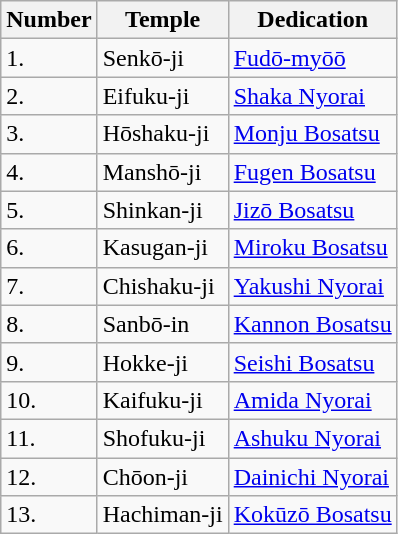<table class="wikitable">
<tr>
<th>Number</th>
<th>Temple</th>
<th>Dedication</th>
</tr>
<tr>
<td>1.</td>
<td>Senkō-ji</td>
<td><a href='#'>Fudō-myōō</a></td>
</tr>
<tr>
<td>2.</td>
<td>Eifuku-ji</td>
<td><a href='#'>Shaka Nyorai</a></td>
</tr>
<tr>
<td>3.</td>
<td>Hōshaku-ji</td>
<td><a href='#'>Monju Bosatsu</a></td>
</tr>
<tr>
<td>4.</td>
<td>Manshō-ji</td>
<td><a href='#'>Fugen Bosatsu</a></td>
</tr>
<tr>
<td>5.</td>
<td>Shinkan-ji</td>
<td><a href='#'>Jizō Bosatsu</a></td>
</tr>
<tr>
<td>6.</td>
<td>Kasugan-ji</td>
<td><a href='#'>Miroku Bosatsu</a></td>
</tr>
<tr>
<td>7.</td>
<td>Chishaku-ji</td>
<td><a href='#'>Yakushi Nyorai</a></td>
</tr>
<tr>
<td>8.</td>
<td>Sanbō-in</td>
<td><a href='#'>Kannon Bosatsu</a></td>
</tr>
<tr>
<td>9.</td>
<td>Hokke-ji</td>
<td><a href='#'>Seishi Bosatsu</a></td>
</tr>
<tr>
<td>10.</td>
<td>Kaifuku-ji</td>
<td><a href='#'>Amida Nyorai</a></td>
</tr>
<tr>
<td>11.</td>
<td>Shofuku-ji</td>
<td><a href='#'>Ashuku Nyorai</a></td>
</tr>
<tr>
<td>12.</td>
<td>Chōon-ji</td>
<td><a href='#'>Dainichi Nyorai</a></td>
</tr>
<tr>
<td>13.</td>
<td>Hachiman-ji</td>
<td><a href='#'>Kokūzō Bosatsu</a></td>
</tr>
</table>
